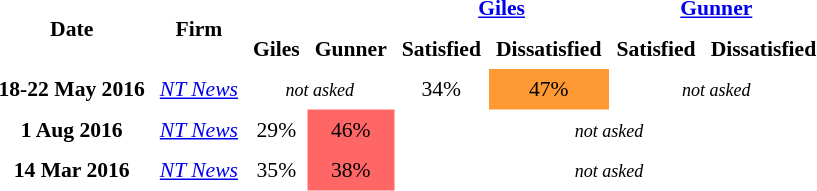<table class="toccolours" cellpadding="5" cellspacing="0" style="text-align:center; margin-right:.5em; margin-top:.4em; font-size:90%;">
<tr>
</tr>
<tr>
<th rowspan="2">Date</th>
<th rowspan="2">Firm</th>
<th colspan="2"></th>
<th colspan="2"><a href='#'>Giles</a></th>
<th colspan="2"><a href='#'>Gunner</a></th>
</tr>
<tr>
<th>Giles</th>
<th>Gunner</th>
<th>Satisfied</th>
<th>Dissatisfied</th>
<th>Satisfied</th>
<th>Dissatisfied</th>
</tr>
<tr>
<th>18-22 May 2016</th>
<td><em><a href='#'>NT News</a></em></td>
<td colspan=2><em><small>not asked</small></em></td>
<td>34%</td>
<td style="background:#f93;">47%</td>
<td colspan=2><em><small>not asked</small></em></td>
</tr>
<tr>
<th>1 Aug 2016</th>
<td><em><a href='#'>NT News</a></em></td>
<td>29%</td>
<td style="background:#f66;">46%</td>
<td colspan=4><em><small>not asked</small></em></td>
</tr>
<tr>
<th>14 Mar 2016</th>
<td><em><a href='#'>NT News</a></em></td>
<td>35%</td>
<td style="background:#f66;">38%</td>
<td colspan=4><em><small>not asked</small></em></td>
</tr>
</table>
